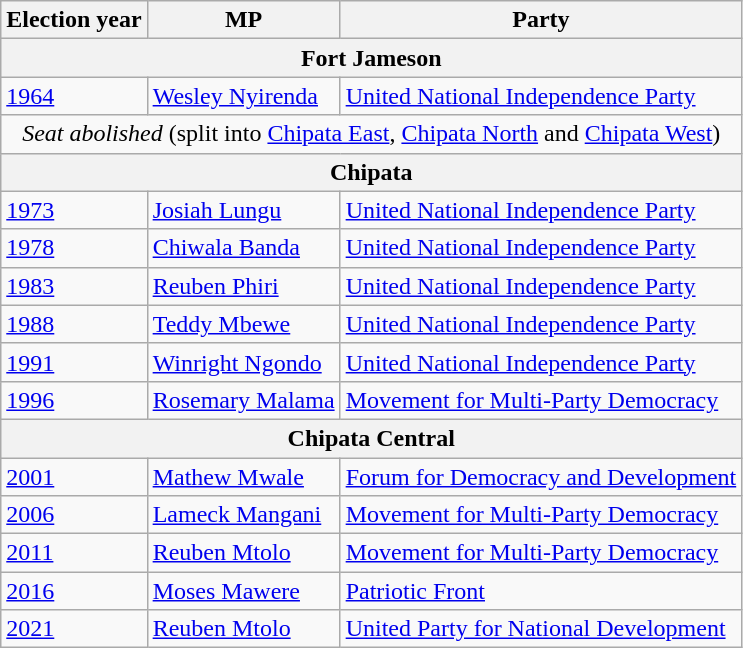<table class=wikitable>
<tr>
<th>Election year</th>
<th>MP</th>
<th>Party</th>
</tr>
<tr>
<th colspan=3>Fort Jameson</th>
</tr>
<tr>
<td><a href='#'>1964</a></td>
<td><a href='#'>Wesley Nyirenda</a></td>
<td><a href='#'>United National Independence Party</a></td>
</tr>
<tr>
<td colspan=3 align=center><em>Seat abolished</em> (split into <a href='#'>Chipata East</a>, <a href='#'>Chipata North</a> and <a href='#'>Chipata West</a>)</td>
</tr>
<tr>
<th colspan=3>Chipata</th>
</tr>
<tr>
<td><a href='#'>1973</a></td>
<td><a href='#'>Josiah Lungu</a></td>
<td><a href='#'>United National Independence Party</a></td>
</tr>
<tr>
<td><a href='#'>1978</a></td>
<td><a href='#'>Chiwala Banda</a></td>
<td><a href='#'>United National Independence Party</a></td>
</tr>
<tr>
<td><a href='#'>1983</a></td>
<td><a href='#'>Reuben Phiri</a></td>
<td><a href='#'>United National Independence Party</a></td>
</tr>
<tr>
<td><a href='#'>1988</a></td>
<td><a href='#'>Teddy Mbewe</a></td>
<td><a href='#'>United National Independence Party</a></td>
</tr>
<tr>
<td><a href='#'>1991</a></td>
<td><a href='#'>Winright Ngondo</a></td>
<td><a href='#'>United National Independence Party</a></td>
</tr>
<tr>
<td><a href='#'>1996</a></td>
<td><a href='#'>Rosemary Malama</a></td>
<td><a href='#'>Movement for Multi-Party Democracy</a></td>
</tr>
<tr>
<th colspan=3>Chipata Central</th>
</tr>
<tr>
<td><a href='#'>2001</a></td>
<td><a href='#'>Mathew Mwale</a></td>
<td><a href='#'>Forum for Democracy and Development</a></td>
</tr>
<tr>
<td><a href='#'>2006</a></td>
<td><a href='#'>Lameck Mangani</a></td>
<td><a href='#'>Movement for Multi-Party Democracy</a></td>
</tr>
<tr>
<td><a href='#'>2011</a></td>
<td><a href='#'>Reuben Mtolo</a></td>
<td><a href='#'>Movement for Multi-Party Democracy</a></td>
</tr>
<tr>
<td><a href='#'>2016</a></td>
<td><a href='#'>Moses Mawere</a></td>
<td><a href='#'>Patriotic Front</a></td>
</tr>
<tr>
<td><a href='#'>2021</a></td>
<td><a href='#'>Reuben Mtolo</a></td>
<td><a href='#'>United Party for National Development</a></td>
</tr>
</table>
